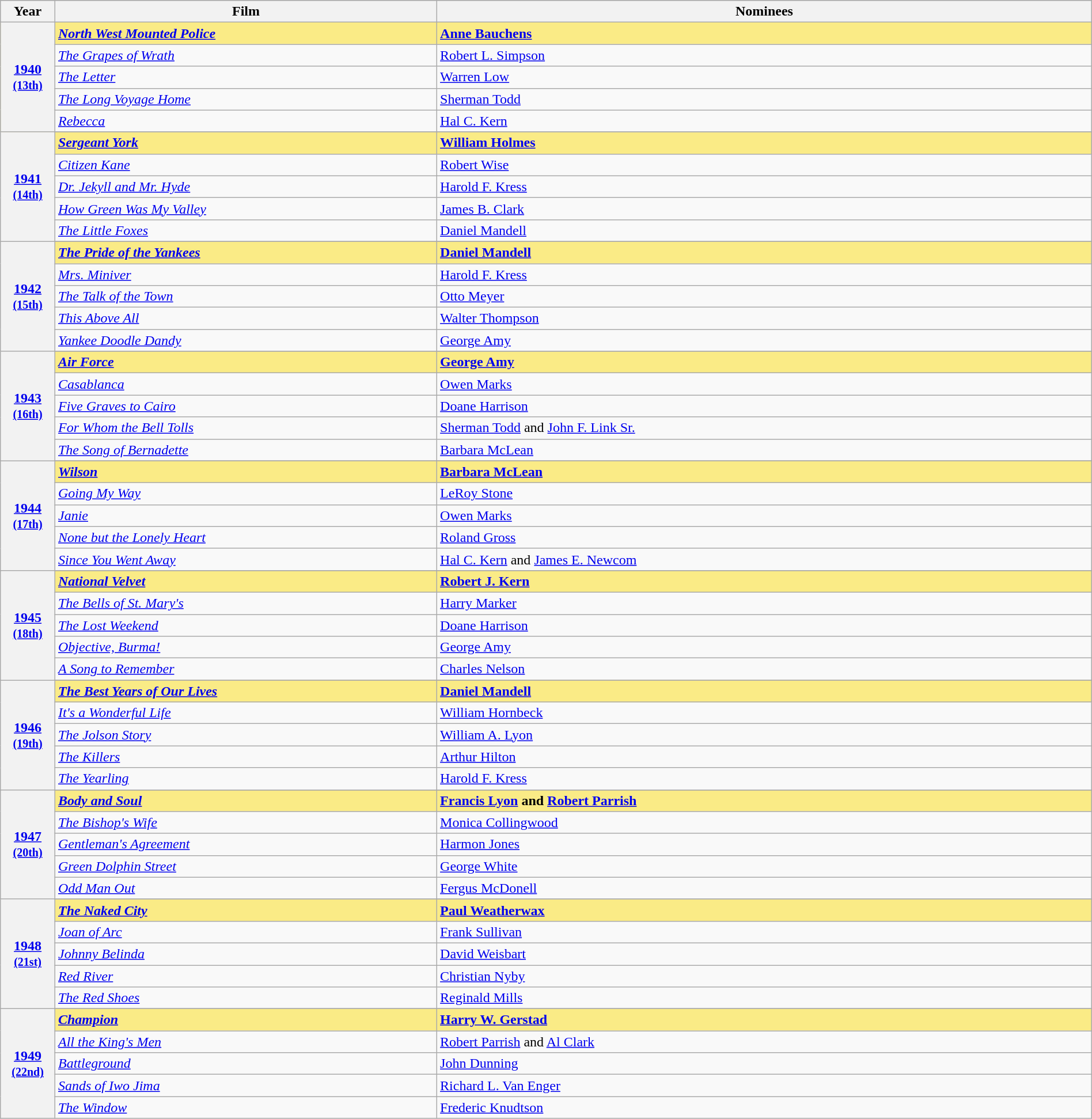<table class="wikitable" style="width:100%">
<tr bgcolor="#bebebe">
<th width="5%">Year</th>
<th width="35%">Film</th>
<th width="60%">Nominees</th>
</tr>
<tr style="background:#FAEB86">
<th rowspan="5"><a href='#'>1940</a><br><small><a href='#'>(13th)</a></small></th>
<td><strong><em><a href='#'>North West Mounted Police</a></em></strong></td>
<td><strong><a href='#'>Anne Bauchens</a></strong></td>
</tr>
<tr>
<td><em><a href='#'>The Grapes of Wrath</a></em></td>
<td><a href='#'>Robert L. Simpson</a></td>
</tr>
<tr>
<td><em><a href='#'>The Letter</a></em></td>
<td><a href='#'>Warren Low</a></td>
</tr>
<tr>
<td><em><a href='#'>The Long Voyage Home</a></em></td>
<td><a href='#'>Sherman Todd</a></td>
</tr>
<tr>
<td><em><a href='#'>Rebecca</a></em></td>
<td><a href='#'>Hal C. Kern</a></td>
</tr>
<tr>
<th rowspan="6" style="text-align:center"><a href='#'>1941</a><br><small><a href='#'>(14th)</a></small></th>
</tr>
<tr style="background:#FAEB86">
<td><strong><em><a href='#'>Sergeant York</a></em></strong></td>
<td><strong><a href='#'>William Holmes</a></strong></td>
</tr>
<tr>
<td><em><a href='#'>Citizen Kane</a></em></td>
<td><a href='#'>Robert Wise</a></td>
</tr>
<tr>
<td><em><a href='#'>Dr. Jekyll and Mr. Hyde</a></em></td>
<td><a href='#'>Harold F. Kress</a></td>
</tr>
<tr>
<td><em><a href='#'>How Green Was My Valley</a></em></td>
<td><a href='#'>James B. Clark</a></td>
</tr>
<tr>
<td><em><a href='#'>The Little Foxes</a></em></td>
<td><a href='#'>Daniel Mandell</a></td>
</tr>
<tr>
<th rowspan="6" style="text-align:center"><a href='#'>1942</a><br><small><a href='#'>(15th)</a></small></th>
</tr>
<tr style="background:#FAEB86">
<td><strong><em><a href='#'>The Pride of the Yankees</a></em></strong></td>
<td><strong><a href='#'>Daniel Mandell</a></strong></td>
</tr>
<tr>
<td><em><a href='#'>Mrs. Miniver</a></em></td>
<td><a href='#'>Harold F. Kress</a></td>
</tr>
<tr>
<td><em><a href='#'>The Talk of the Town</a></em></td>
<td><a href='#'>Otto Meyer</a></td>
</tr>
<tr>
<td><em><a href='#'>This Above All</a></em></td>
<td><a href='#'>Walter Thompson</a></td>
</tr>
<tr>
<td><em><a href='#'>Yankee Doodle Dandy</a></em></td>
<td><a href='#'>George Amy</a></td>
</tr>
<tr>
<th rowspan="6" style="text-align:center"><a href='#'>1943</a><br><small><a href='#'>(16th)</a></small></th>
</tr>
<tr style="background:#FAEB86">
<td><strong><em><a href='#'>Air Force</a></em></strong></td>
<td><strong><a href='#'>George Amy</a></strong></td>
</tr>
<tr>
<td><em><a href='#'>Casablanca</a></em></td>
<td><a href='#'>Owen Marks</a></td>
</tr>
<tr>
<td><em><a href='#'>Five Graves to Cairo</a></em></td>
<td><a href='#'>Doane Harrison</a></td>
</tr>
<tr>
<td><em><a href='#'>For Whom the Bell Tolls</a></em></td>
<td><a href='#'>Sherman Todd</a> and <a href='#'>John F. Link Sr.</a></td>
</tr>
<tr>
<td><em><a href='#'>The Song of Bernadette</a></em></td>
<td><a href='#'>Barbara McLean</a></td>
</tr>
<tr>
<th rowspan="6" style="text-align:center"><a href='#'>1944</a><br><small><a href='#'>(17th)</a></small></th>
</tr>
<tr style="background:#FAEB86">
<td><strong><em><a href='#'>Wilson</a></em></strong></td>
<td><strong><a href='#'>Barbara McLean</a></strong></td>
</tr>
<tr>
<td><em><a href='#'>Going My Way</a></em></td>
<td><a href='#'>LeRoy Stone</a></td>
</tr>
<tr>
<td><em><a href='#'>Janie</a></em></td>
<td><a href='#'>Owen Marks</a></td>
</tr>
<tr>
<td><em><a href='#'>None but the Lonely Heart</a></em></td>
<td><a href='#'>Roland Gross</a></td>
</tr>
<tr>
<td><em><a href='#'>Since You Went Away</a></em></td>
<td><a href='#'>Hal C. Kern</a> and <a href='#'>James E. Newcom</a></td>
</tr>
<tr>
<th rowspan="6" style="text-align:center"><a href='#'>1945</a><br><small><a href='#'>(18th)</a></small></th>
</tr>
<tr style="background:#FAEB86">
<td><strong><em><a href='#'>National Velvet</a></em></strong></td>
<td><strong><a href='#'>Robert J. Kern</a></strong></td>
</tr>
<tr>
<td><em><a href='#'>The Bells of St. Mary's</a></em></td>
<td><a href='#'>Harry Marker</a></td>
</tr>
<tr>
<td><em><a href='#'>The Lost Weekend</a></em></td>
<td><a href='#'>Doane Harrison</a></td>
</tr>
<tr>
<td><em><a href='#'>Objective, Burma!</a></em></td>
<td><a href='#'>George Amy</a></td>
</tr>
<tr>
<td><em><a href='#'>A Song to Remember</a></em></td>
<td><a href='#'>Charles Nelson</a></td>
</tr>
<tr>
<th rowspan="6" style="text-align:center"><a href='#'>1946</a><br><small><a href='#'>(19th)</a></small></th>
</tr>
<tr style="background:#FAEB86">
<td><strong><em><a href='#'>The Best Years of Our Lives</a></em></strong></td>
<td><strong><a href='#'>Daniel Mandell</a></strong></td>
</tr>
<tr>
<td><em><a href='#'>It's a Wonderful Life</a></em></td>
<td><a href='#'>William Hornbeck</a></td>
</tr>
<tr>
<td><em><a href='#'>The Jolson Story</a></em></td>
<td><a href='#'>William A. Lyon</a></td>
</tr>
<tr>
<td><em><a href='#'>The Killers</a></em></td>
<td><a href='#'>Arthur Hilton</a></td>
</tr>
<tr>
<td><em><a href='#'>The Yearling</a></em></td>
<td><a href='#'>Harold F. Kress</a></td>
</tr>
<tr>
<th rowspan="6" style="text-align:center"><a href='#'>1947</a><br><small><a href='#'>(20th)</a></small></th>
</tr>
<tr style="background:#FAEB86">
<td><strong><em><a href='#'>Body and Soul</a></em></strong></td>
<td><strong><a href='#'>Francis Lyon</a> and <a href='#'>Robert Parrish</a></strong></td>
</tr>
<tr>
<td><em><a href='#'>The Bishop's Wife</a></em></td>
<td><a href='#'>Monica Collingwood</a></td>
</tr>
<tr>
<td><em><a href='#'>Gentleman's Agreement</a></em></td>
<td><a href='#'>Harmon Jones</a></td>
</tr>
<tr>
<td><em><a href='#'>Green Dolphin Street</a></em></td>
<td><a href='#'>George White</a></td>
</tr>
<tr>
<td><em><a href='#'>Odd Man Out</a></em></td>
<td><a href='#'>Fergus McDonell</a></td>
</tr>
<tr>
<th rowspan="6" style="text-align:center"><a href='#'>1948</a><br><small><a href='#'>(21st)</a></small></th>
</tr>
<tr style="background:#FAEB86">
<td><strong><em><a href='#'>The Naked City</a></em></strong></td>
<td><strong><a href='#'>Paul Weatherwax</a></strong></td>
</tr>
<tr>
<td><em><a href='#'>Joan of Arc</a></em></td>
<td><a href='#'>Frank Sullivan</a></td>
</tr>
<tr>
<td><em><a href='#'>Johnny Belinda</a></em></td>
<td><a href='#'>David Weisbart</a></td>
</tr>
<tr>
<td><em><a href='#'>Red River</a></em></td>
<td><a href='#'>Christian Nyby</a></td>
</tr>
<tr>
<td><em><a href='#'>The Red Shoes</a></em></td>
<td><a href='#'>Reginald Mills</a></td>
</tr>
<tr>
<th rowspan="6" style="text-align:center"><a href='#'>1949</a><br><small><a href='#'>(22nd)</a></small></th>
</tr>
<tr style="background:#FAEB86">
<td><strong><em><a href='#'>Champion</a></em></strong></td>
<td><strong><a href='#'>Harry W. Gerstad</a></strong></td>
</tr>
<tr>
<td><em><a href='#'>All the King's Men</a></em></td>
<td><a href='#'>Robert Parrish</a> and <a href='#'>Al Clark</a></td>
</tr>
<tr>
<td><em><a href='#'>Battleground</a></em></td>
<td><a href='#'>John Dunning</a></td>
</tr>
<tr>
<td><em><a href='#'>Sands of Iwo Jima</a></em></td>
<td><a href='#'>Richard L. Van Enger</a></td>
</tr>
<tr>
<td><em><a href='#'>The Window</a></em></td>
<td><a href='#'>Frederic Knudtson</a></td>
</tr>
</table>
